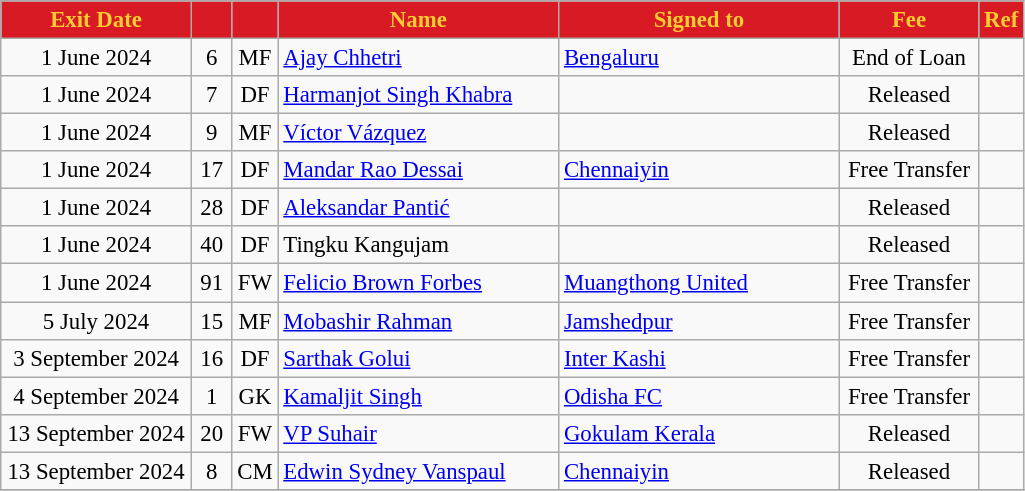<table class="wikitable" style="text-align:center; font-size:95%;">
<tr>
<th style="background:#d71a23; color:#ffcd31; text-align:center; width:120px;">Exit Date</th>
<th style="background:#d71a23; color:#ffcd31; text-align:center; width:20px;"></th>
<th style="background:#d71a23; color:#ffcd31; text-align:center; width:20px;"></th>
<th style="background:#d71a23; color:#ffcd31; text-align:center; width:180px;">Name</th>
<th style="background:#d71a23; color:#ffcd31; text-align:center; width:180px;">Signed to</th>
<th style="background:#d71a23; color:#ffcd31; text-align:center; width:86px;">Fee</th>
<th style="background:#d71a23; color:#ffcd31; text-align:center; width:20px;">Ref</th>
</tr>
<tr>
<td>1 June 2024</td>
<td>6</td>
<td>MF</td>
<td style="text-align:left"> <a href='#'>Ajay Chhetri</a></td>
<td style="text-align:left"> <a href='#'>Bengaluru</a></td>
<td>End of Loan</td>
<td></td>
</tr>
<tr>
<td>1 June 2024</td>
<td>7</td>
<td>DF</td>
<td style="text-align:left"> <a href='#'>Harmanjot Singh Khabra</a></td>
<td style="text-align:centre"></td>
<td>Released</td>
<td></td>
</tr>
<tr>
<td>1 June 2024</td>
<td>9</td>
<td>MF</td>
<td style="text-align:left"> <a href='#'>Víctor Vázquez</a></td>
<td style="text-align:centre"></td>
<td>Released</td>
<td></td>
</tr>
<tr>
<td>1 June 2024</td>
<td>17</td>
<td>DF</td>
<td style="text-align:left"> <a href='#'>Mandar Rao Dessai</a></td>
<td style="text-align:left"> <a href='#'>Chennaiyin</a></td>
<td>Free Transfer</td>
<td></td>
</tr>
<tr>
<td>1 June 2024</td>
<td>28</td>
<td>DF</td>
<td style="text-align:left"> <a href='#'>Aleksandar Pantić</a></td>
<td style="text-align:centre"></td>
<td>Released</td>
<td></td>
</tr>
<tr>
<td>1 June 2024</td>
<td>40</td>
<td>DF</td>
<td style="text-align:left"> Tingku Kangujam</td>
<td style="text-align:centre"></td>
<td>Released</td>
<td></td>
</tr>
<tr>
<td>1 June 2024</td>
<td>91</td>
<td>FW</td>
<td style="text-align:left"> <a href='#'>Felicio Brown Forbes</a></td>
<td style="text-align:left"> <a href='#'>Muangthong United</a></td>
<td>Free Transfer</td>
<td></td>
</tr>
<tr>
<td>5 July 2024</td>
<td>15</td>
<td>MF</td>
<td style="text-align:left"> <a href='#'>Mobashir Rahman</a></td>
<td style="text-align:left"> <a href='#'>Jamshedpur</a></td>
<td>Free Transfer</td>
<td></td>
</tr>
<tr>
<td>3 September 2024</td>
<td>16</td>
<td>DF</td>
<td style="text-align:left"> <a href='#'>Sarthak Golui</a></td>
<td style="text-align:left"> <a href='#'>Inter Kashi</a></td>
<td>Free Transfer</td>
<td></td>
</tr>
<tr>
<td>4 September 2024</td>
<td>1</td>
<td>GK</td>
<td style="text-align:left"> <a href='#'>Kamaljit Singh</a></td>
<td style="text-align:left"> <a href='#'>Odisha FC</a></td>
<td>Free Transfer</td>
<td></td>
</tr>
<tr>
<td>13 September 2024</td>
<td>20</td>
<td>FW</td>
<td style="text-align:left"> <a href='#'>VP Suhair</a></td>
<td style="text-align:left"> <a href='#'>Gokulam Kerala</a></td>
<td>Released</td>
<td></td>
</tr>
<tr>
<td>13 September 2024</td>
<td>8</td>
<td>CM</td>
<td style="text-align:left"> <a href='#'>Edwin Sydney Vanspaul</a></td>
<td style="text-align:left"> <a href='#'>Chennaiyin</a></td>
<td>Released</td>
<td></td>
</tr>
<tr>
</tr>
</table>
